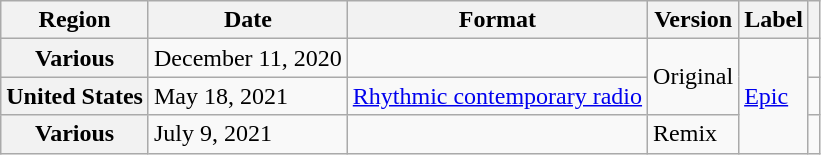<table class="wikitable plainrowheaders">
<tr>
<th scope="col">Region</th>
<th scope="col">Date</th>
<th scope="col">Format</th>
<th scope="col">Version</th>
<th scope="col">Label</th>
<th scope="col"></th>
</tr>
<tr>
<th scope="row">Various</th>
<td>December 11, 2020</td>
<td></td>
<td rowspan="2">Original</td>
<td rowspan="3"><a href='#'>Epic</a></td>
<td style="text-align:center;"></td>
</tr>
<tr>
<th scope="row">United States</th>
<td>May 18, 2021</td>
<td><a href='#'>Rhythmic contemporary radio</a></td>
<td style="text-align:center;"></td>
</tr>
<tr>
<th scope="row">Various</th>
<td>July 9, 2021</td>
<td></td>
<td>Remix</td>
<td style="text-align:center;"></td>
</tr>
</table>
